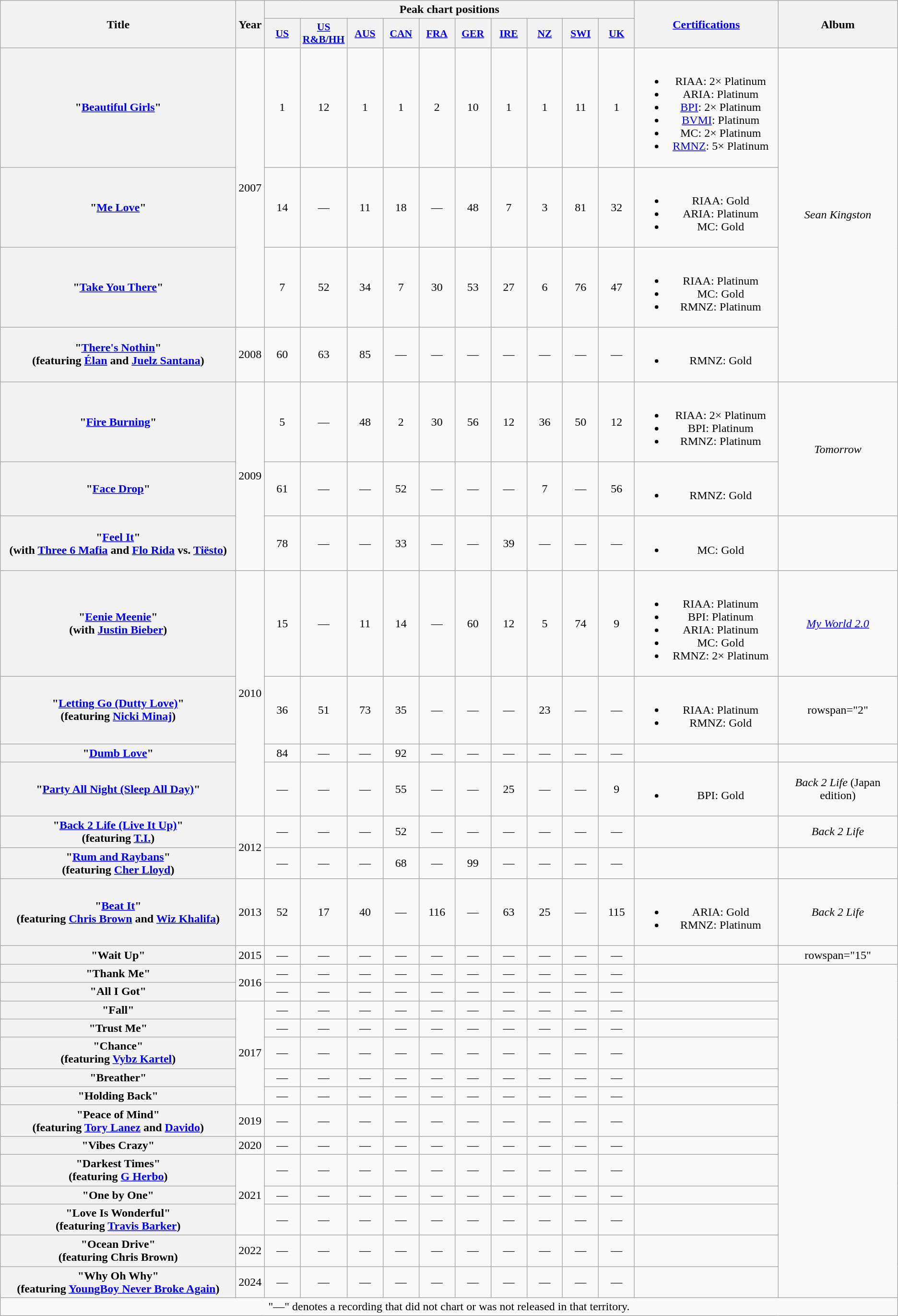<table class="wikitable plainrowheaders" style="text-align:center;" border="1">
<tr>
<th scope="col" rowspan="2" style="width:20em;">Title</th>
<th scope="col" rowspan="2">Year</th>
<th scope="col" colspan="10">Peak chart positions</th>
<th scope="col" rowspan="2" style="width:12em;"><a href='#'>Certifications</a></th>
<th scope="col" rowspan="2">Album</th>
</tr>
<tr>
<th scope="col" style="width:3em;font-size:90%;"><a href='#'>US</a><br></th>
<th scope="col" style="width:3em;font-size:90%;"><a href='#'>US R&B/HH</a><br></th>
<th scope="col" style="width:3em;font-size:90%;"><a href='#'>AUS</a><br></th>
<th scope="col" style="width:3em;font-size:90%;"><a href='#'>CAN</a><br></th>
<th scope="col" style="width:3em;font-size:90%;"><a href='#'>FRA</a><br></th>
<th scope="col" style="width:3em;font-size:90%;"><a href='#'>GER</a><br></th>
<th scope="col" style="width:3em;font-size:90%;"><a href='#'>IRE</a><br></th>
<th scope="col" style="width:3em;font-size:90%;"><a href='#'>NZ</a><br></th>
<th scope="col" style="width:3em;font-size:90%;"><a href='#'>SWI</a><br></th>
<th scope="col" style="width:3em;font-size:90%;"><a href='#'>UK</a><br></th>
</tr>
<tr>
<th scope="row">"<a href='#'>Beautiful Girls</a>"</th>
<td rowspan="3">2007</td>
<td>1</td>
<td>12</td>
<td>1</td>
<td>1</td>
<td>2</td>
<td>10</td>
<td>1</td>
<td>1</td>
<td>11</td>
<td>1</td>
<td><br><ul><li>RIAA: 2× Platinum</li><li>ARIA: Platinum</li><li><a href='#'>BPI</a>: 2× Platinum</li><li><a href='#'>BVMI</a>: Platinum</li><li>MC: 2× Platinum</li><li><a href='#'>RMNZ</a>: 5× Platinum</li></ul></td>
<td rowspan="4"><em>Sean Kingston</em></td>
</tr>
<tr>
<th scope="row">"<a href='#'>Me Love</a>"</th>
<td>14</td>
<td>—</td>
<td>11</td>
<td>18</td>
<td>—</td>
<td>48</td>
<td>7</td>
<td>3</td>
<td>81</td>
<td>32</td>
<td><br><ul><li>RIAA: Gold</li><li>ARIA: Platinum</li><li>MC: Gold</li></ul></td>
</tr>
<tr>
<th scope="row">"<a href='#'>Take You There</a>"</th>
<td>7</td>
<td>52</td>
<td>34</td>
<td>7</td>
<td>30</td>
<td>53</td>
<td>27</td>
<td>6</td>
<td>76</td>
<td>47</td>
<td><br><ul><li>RIAA: Platinum</li><li>MC: Gold</li><li>RMNZ: Platinum</li></ul></td>
</tr>
<tr>
<th scope="row">"<a href='#'>There's Nothin</a>"<br><span>(featuring <a href='#'>Élan</a> and <a href='#'>Juelz Santana</a>)</span></th>
<td>2008</td>
<td>60</td>
<td>63</td>
<td>85</td>
<td>—</td>
<td>—</td>
<td>—</td>
<td>—</td>
<td>—</td>
<td>—</td>
<td>—</td>
<td><br><ul><li>RMNZ: Gold</li></ul></td>
</tr>
<tr>
<th scope="row">"<a href='#'>Fire Burning</a>"</th>
<td rowspan="3">2009</td>
<td>5</td>
<td>—</td>
<td>48</td>
<td>2</td>
<td>30</td>
<td>56</td>
<td>12</td>
<td>36</td>
<td>50</td>
<td>12</td>
<td><br><ul><li>RIAA: 2× Platinum</li><li>BPI: Platinum</li><li>RMNZ: Platinum</li></ul></td>
<td rowspan="2"><em>Tomorrow</em></td>
</tr>
<tr>
<th scope="row">"<a href='#'>Face Drop</a>"</th>
<td>61</td>
<td>—</td>
<td>—</td>
<td>52</td>
<td>—</td>
<td>—</td>
<td>—</td>
<td>7</td>
<td>—</td>
<td>56</td>
<td><br><ul><li>RMNZ: Gold</li></ul></td>
</tr>
<tr>
<th scope="row">"<a href='#'>Feel It</a>"<br><span>(with <a href='#'>Three 6 Mafia</a> and <a href='#'>Flo Rida</a> vs. <a href='#'>Tiësto</a>)</span></th>
<td>78</td>
<td>—</td>
<td>—</td>
<td>33</td>
<td>—</td>
<td>—</td>
<td>39</td>
<td>—</td>
<td>—</td>
<td>—</td>
<td><br><ul><li>MC: Gold</li></ul></td>
<td></td>
</tr>
<tr>
<th scope="row">"<a href='#'>Eenie Meenie</a>"<br><span>(with <a href='#'>Justin Bieber</a>)</span></th>
<td rowspan="4">2010</td>
<td>15</td>
<td>—</td>
<td>11</td>
<td>14</td>
<td>—</td>
<td>60</td>
<td>12</td>
<td>5</td>
<td>74</td>
<td>9</td>
<td><br><ul><li>RIAA: Platinum</li><li>BPI: Platinum</li><li>ARIA: Platinum</li><li>MC: Gold</li><li>RMNZ: 2× Platinum</li></ul></td>
<td><em><a href='#'>My World 2.0</a></em></td>
</tr>
<tr>
<th scope="row">"<a href='#'>Letting Go (Dutty Love)</a>"<br><span>(featuring <a href='#'>Nicki Minaj</a>)</span></th>
<td>36</td>
<td>51</td>
<td>73</td>
<td>35</td>
<td>—</td>
<td>—</td>
<td>—</td>
<td>23</td>
<td>—</td>
<td>—</td>
<td><br><ul><li>RIAA: Platinum</li><li>RMNZ: Gold</li></ul></td>
<td>rowspan="2" </td>
</tr>
<tr>
<th scope="row">"<a href='#'>Dumb Love</a>"</th>
<td>84</td>
<td>—</td>
<td>—</td>
<td>92</td>
<td>—</td>
<td>—</td>
<td>—</td>
<td>—</td>
<td>—</td>
<td>—</td>
<td></td>
</tr>
<tr>
<th scope="row">"<a href='#'>Party All Night (Sleep All Day)</a>"</th>
<td>—</td>
<td>—</td>
<td>—</td>
<td>55</td>
<td>—</td>
<td>—</td>
<td>25</td>
<td>—</td>
<td>—</td>
<td>9</td>
<td><br><ul><li>BPI: Gold</li></ul></td>
<td><em>Back 2 Life</em> (Japan edition)</td>
</tr>
<tr>
<th scope="row">"<a href='#'>Back 2 Life (Live It Up)</a>"<br><span>(featuring <a href='#'>T.I.</a>)</span></th>
<td rowspan="2">2012</td>
<td>—</td>
<td>—</td>
<td>—</td>
<td>52</td>
<td>—</td>
<td>—</td>
<td>—</td>
<td>—</td>
<td>—</td>
<td>—</td>
<td></td>
<td><em>Back 2 Life</em></td>
</tr>
<tr>
<th scope="row">"<a href='#'>Rum and Raybans</a>"<br><span>(featuring <a href='#'>Cher Lloyd</a>)</span></th>
<td>—</td>
<td>—</td>
<td>—</td>
<td>68</td>
<td>—</td>
<td>99</td>
<td>—</td>
<td>—</td>
<td>—</td>
<td>—</td>
<td></td>
<td></td>
</tr>
<tr>
<th scope="row">"<a href='#'>Beat It</a>"<br><span>(featuring <a href='#'>Chris Brown</a> and <a href='#'>Wiz Khalifa</a>)</span></th>
<td>2013</td>
<td>52</td>
<td>17</td>
<td>40</td>
<td>—</td>
<td>116</td>
<td>—</td>
<td>63</td>
<td>25</td>
<td>—</td>
<td>115</td>
<td><br><ul><li>ARIA: Gold</li><li>RMNZ: Platinum</li></ul></td>
<td><em>Back 2 Life</em></td>
</tr>
<tr>
<th scope="row">"Wait Up"</th>
<td rowspan="1">2015</td>
<td>—</td>
<td>—</td>
<td>—</td>
<td>—</td>
<td>—</td>
<td>—</td>
<td>—</td>
<td>—</td>
<td>—</td>
<td>—</td>
<td></td>
<td>rowspan="15" </td>
</tr>
<tr>
<th scope="row">"Thank Me"</th>
<td rowspan="2">2016</td>
<td>—</td>
<td>—</td>
<td>—</td>
<td>—</td>
<td>—</td>
<td>—</td>
<td>—</td>
<td>—</td>
<td>—</td>
<td>—</td>
<td></td>
</tr>
<tr>
<th scope="row">"All I Got"</th>
<td>—</td>
<td>—</td>
<td>—</td>
<td>—</td>
<td>—</td>
<td>—</td>
<td>—</td>
<td>—</td>
<td>—</td>
<td>—</td>
<td></td>
</tr>
<tr>
<th scope="row">"Fall"</th>
<td rowspan="5">2017</td>
<td>—</td>
<td>—</td>
<td>—</td>
<td>—</td>
<td>—</td>
<td>—</td>
<td>—</td>
<td>—</td>
<td>—</td>
<td>—</td>
<td></td>
</tr>
<tr>
<th scope="row">"Trust Me"</th>
<td>—</td>
<td>—</td>
<td>—</td>
<td>—</td>
<td>—</td>
<td>—</td>
<td>—</td>
<td>—</td>
<td>—</td>
<td>—</td>
<td></td>
</tr>
<tr>
<th scope="row">"Chance"<br><span>(featuring <a href='#'>Vybz Kartel</a>)</span></th>
<td>—</td>
<td>—</td>
<td>—</td>
<td>—</td>
<td>—</td>
<td>—</td>
<td>—</td>
<td>—</td>
<td>—</td>
<td>—</td>
<td></td>
</tr>
<tr>
<th scope="row">"Breather"</th>
<td>—</td>
<td>—</td>
<td>—</td>
<td>—</td>
<td>—</td>
<td>—</td>
<td>—</td>
<td>—</td>
<td>—</td>
<td>—</td>
<td></td>
</tr>
<tr>
<th scope="row">"Holding Back"</th>
<td>—</td>
<td>—</td>
<td>—</td>
<td>—</td>
<td>—</td>
<td>—</td>
<td>—</td>
<td>—</td>
<td>—</td>
<td>—</td>
<td></td>
</tr>
<tr>
<th scope="row">"Peace of Mind"<br><span>(featuring <a href='#'>Tory Lanez</a> and <a href='#'>Davido</a>)</span></th>
<td>2019</td>
<td>—</td>
<td>—</td>
<td>—</td>
<td>—</td>
<td>—</td>
<td>—</td>
<td>—</td>
<td>—</td>
<td>—</td>
<td>—</td>
<td></td>
</tr>
<tr>
<th scope="row">"Vibes Crazy"</th>
<td>2020</td>
<td>—</td>
<td>—</td>
<td>—</td>
<td>—</td>
<td>—</td>
<td>—</td>
<td>—</td>
<td>—</td>
<td>—</td>
<td>—</td>
<td></td>
</tr>
<tr>
<th scope="row">"Darkest Times"<br><span>(featuring <a href='#'>G Herbo</a>)</span></th>
<td rowspan="3">2021</td>
<td>—</td>
<td>—</td>
<td>—</td>
<td>—</td>
<td>—</td>
<td>—</td>
<td>—</td>
<td>—</td>
<td>—</td>
<td>—</td>
<td></td>
</tr>
<tr>
<th scope="row">"One by One"</th>
<td>—</td>
<td>—</td>
<td>—</td>
<td>—</td>
<td>—</td>
<td>—</td>
<td>—</td>
<td>—</td>
<td>—</td>
<td>—</td>
<td></td>
</tr>
<tr>
<th scope="row">"Love Is Wonderful"<br><span>(featuring <a href='#'>Travis Barker</a>)</span></th>
<td>—</td>
<td>—</td>
<td>—</td>
<td>—</td>
<td>—</td>
<td>—</td>
<td>—</td>
<td>—</td>
<td>—</td>
<td>—</td>
<td></td>
</tr>
<tr>
<th scope="row">"Ocean Drive"<br><span>(featuring Chris Brown)</span></th>
<td>2022</td>
<td>—</td>
<td>—</td>
<td>—</td>
<td>—</td>
<td>—</td>
<td>—</td>
<td>—</td>
<td>—</td>
<td>—</td>
<td>—</td>
<td></td>
</tr>
<tr>
<th scope="row">"Why Oh Why"<br><span>(featuring <a href='#'>YoungBoy Never Broke Again</a>)</span></th>
<td>2024</td>
<td>—</td>
<td>—</td>
<td>—</td>
<td>—</td>
<td>—</td>
<td>—</td>
<td>—</td>
<td>—</td>
<td>—</td>
<td>—</td>
<td></td>
</tr>
<tr>
<td colspan="14">"—" denotes a recording that did not chart or was not released in that territory.</td>
</tr>
</table>
